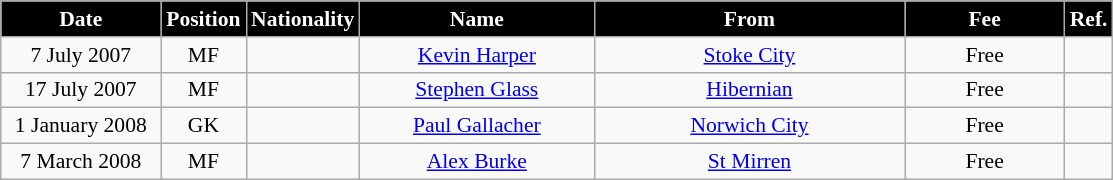<table class="wikitable"  style="text-align:center; font-size:90%; ">
<tr>
<th style="background:#000000; color:#FFFFFF; width:100px;">Date</th>
<th style="background:#000000; color:#FFFFFF; width:50px;">Position</th>
<th style="background:#000000; color:#FFFFFF; width:50px;">Nationality</th>
<th style="background:#000000; color:#FFFFFF; width:150px;">Name</th>
<th style="background:#000000; color:#FFFFFF; width:200px;">From</th>
<th style="background:#000000; color:#FFFFFF; width:100px;">Fee</th>
<th style="background:#000000; color:#FFFFFF; width:25px;">Ref.</th>
</tr>
<tr>
<td>7 July 2007</td>
<td>MF</td>
<td></td>
<td><a href='#'>Kevin Harper</a></td>
<td> <a href='#'>Stoke City</a></td>
<td>Free</td>
<td></td>
</tr>
<tr>
<td>17 July 2007</td>
<td>MF</td>
<td></td>
<td><a href='#'>Stephen Glass</a></td>
<td><a href='#'>Hibernian</a></td>
<td>Free</td>
<td></td>
</tr>
<tr>
<td>1 January 2008</td>
<td>GK</td>
<td></td>
<td><a href='#'>Paul Gallacher</a></td>
<td> <a href='#'>Norwich City</a></td>
<td>Free</td>
<td></td>
</tr>
<tr>
<td>7 March 2008</td>
<td>MF</td>
<td></td>
<td><a href='#'>Alex Burke</a></td>
<td><a href='#'>St Mirren</a></td>
<td>Free</td>
<td></td>
</tr>
</table>
